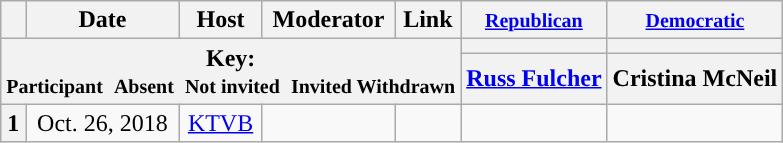<table class="wikitable" style="text-align:center;">
<tr>
<th scope="col"></th>
<th scope="col">Date</th>
<th scope="col">Host</th>
<th scope="col">Moderator</th>
<th scope="col">Link</th>
<th scope="col"><small><a href='#'>Republican</a></small></th>
<th scope="col"><small><a href='#'>Democratic</a></small></th>
</tr>
<tr>
<th colspan="5" rowspan="2">Key:<br> <small>Participant </small>  <small>Absent </small>  <small>Not invited </small>  <small>Invited  Withdrawn</small></th>
<th scope="col" style="background:"></th>
<th scope="col" style="background:"></th>
</tr>
<tr>
<th scope="col"><a href='#'>Russ Fulcher</a></th>
<th scope="col">Cristina McNeil</th>
</tr>
<tr>
<th>1</th>
<td style="white-space:nowrap;">Oct. 26, 2018</td>
<td style="white-space:nowrap;"><a href='#'>KTVB</a></td>
<td style="white-space:nowrap;"></td>
<td style="white-space:nowrap;"></td>
<td></td>
<td></td>
</tr>
</table>
